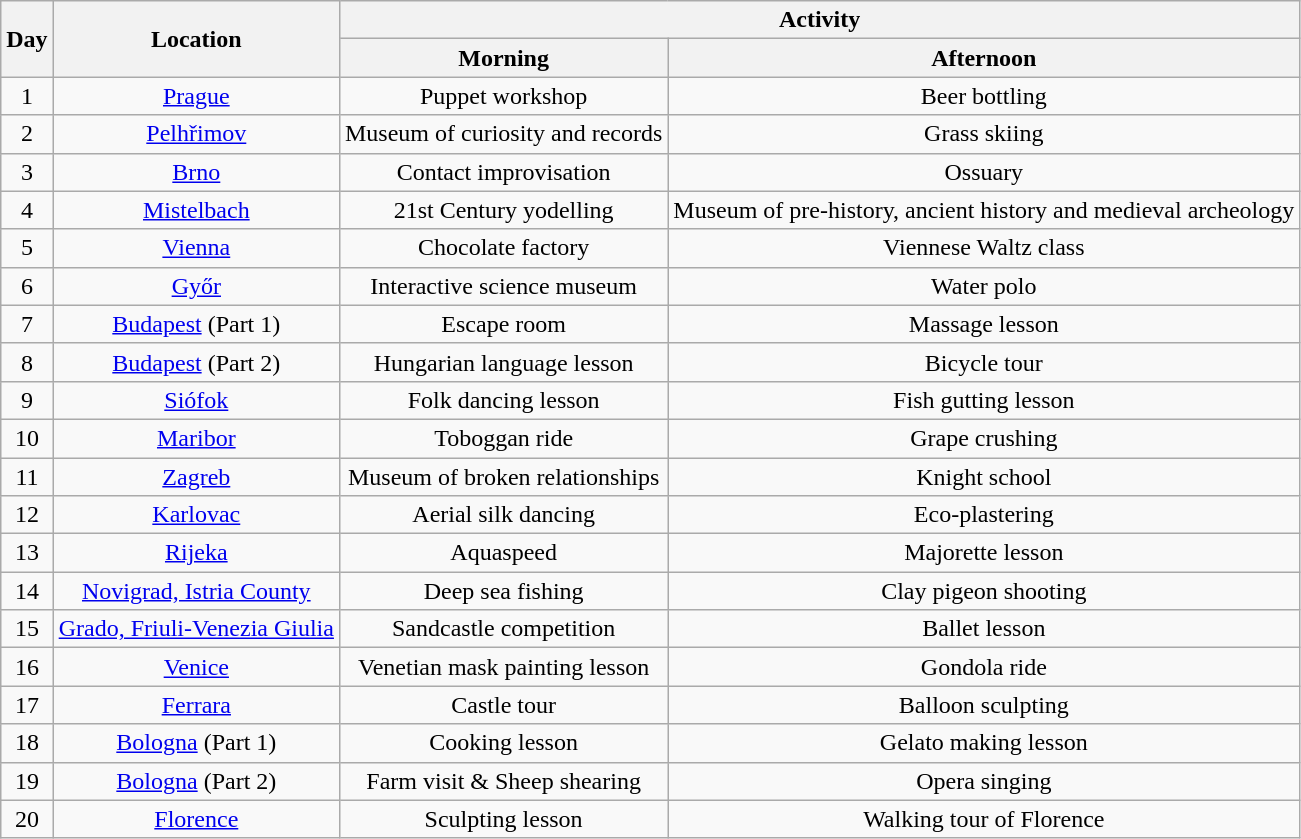<table class="wikitable" style="text-align:center;">
<tr>
<th rowspan=2>Day</th>
<th rowspan=2>Location</th>
<th colspan=2>Activity</th>
</tr>
<tr>
<th>Morning</th>
<th>Afternoon</th>
</tr>
<tr>
<td>1</td>
<td><a href='#'>Prague</a></td>
<td>Puppet workshop</td>
<td>Beer bottling</td>
</tr>
<tr>
<td>2</td>
<td><a href='#'>Pelhřimov</a></td>
<td>Museum of curiosity and records</td>
<td>Grass skiing</td>
</tr>
<tr>
<td>3</td>
<td><a href='#'>Brno</a></td>
<td>Contact improvisation</td>
<td>Ossuary</td>
</tr>
<tr>
<td>4</td>
<td><a href='#'>Mistelbach</a></td>
<td>21st Century yodelling</td>
<td>Museum of pre-history, ancient history and medieval archeology</td>
</tr>
<tr>
<td>5</td>
<td><a href='#'>Vienna</a></td>
<td>Chocolate factory</td>
<td>Viennese Waltz class</td>
</tr>
<tr>
<td>6</td>
<td><a href='#'>Győr</a></td>
<td>Interactive science museum</td>
<td>Water polo</td>
</tr>
<tr>
<td>7</td>
<td><a href='#'>Budapest</a> (Part 1)</td>
<td>Escape room</td>
<td>Massage lesson</td>
</tr>
<tr>
<td>8</td>
<td><a href='#'>Budapest</a> (Part 2)</td>
<td>Hungarian language lesson</td>
<td>Bicycle tour</td>
</tr>
<tr>
<td>9</td>
<td><a href='#'>Siófok</a></td>
<td>Folk dancing lesson</td>
<td>Fish gutting lesson</td>
</tr>
<tr>
<td>10</td>
<td><a href='#'>Maribor</a></td>
<td>Toboggan ride</td>
<td>Grape crushing</td>
</tr>
<tr>
<td>11</td>
<td><a href='#'>Zagreb</a></td>
<td>Museum of broken relationships</td>
<td>Knight school</td>
</tr>
<tr>
<td>12</td>
<td><a href='#'>Karlovac</a></td>
<td>Aerial silk dancing</td>
<td>Eco-plastering</td>
</tr>
<tr>
<td>13</td>
<td><a href='#'>Rijeka</a></td>
<td>Aquaspeed</td>
<td>Majorette lesson</td>
</tr>
<tr>
<td>14</td>
<td><a href='#'>Novigrad, Istria County</a></td>
<td>Deep sea fishing</td>
<td>Clay pigeon shooting</td>
</tr>
<tr>
<td>15</td>
<td><a href='#'>Grado, Friuli-Venezia Giulia</a></td>
<td>Sandcastle competition</td>
<td>Ballet lesson</td>
</tr>
<tr>
<td>16</td>
<td><a href='#'>Venice</a></td>
<td>Venetian mask painting lesson</td>
<td>Gondola ride</td>
</tr>
<tr>
<td>17</td>
<td><a href='#'>Ferrara</a></td>
<td>Castle tour</td>
<td>Balloon sculpting</td>
</tr>
<tr>
<td>18</td>
<td><a href='#'>Bologna</a> (Part 1)</td>
<td>Cooking lesson</td>
<td>Gelato making lesson</td>
</tr>
<tr>
<td>19</td>
<td><a href='#'>Bologna</a> (Part 2)</td>
<td>Farm visit & Sheep shearing</td>
<td>Opera singing</td>
</tr>
<tr>
<td>20</td>
<td><a href='#'>Florence</a></td>
<td>Sculpting lesson</td>
<td>Walking tour of Florence</td>
</tr>
</table>
